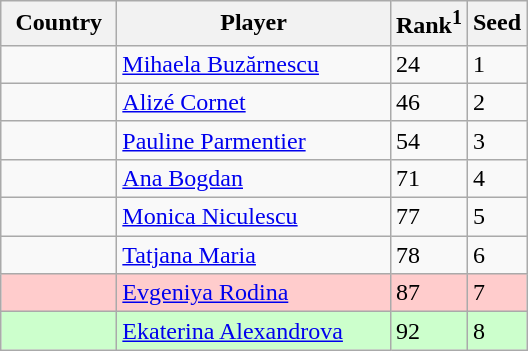<table class="sortable wikitable">
<tr>
<th width="70">Country</th>
<th width="175">Player</th>
<th>Rank<sup>1</sup></th>
<th>Seed</th>
</tr>
<tr>
<td></td>
<td><a href='#'>Mihaela Buzărnescu</a></td>
<td>24</td>
<td>1</td>
</tr>
<tr>
<td></td>
<td><a href='#'>Alizé Cornet</a></td>
<td>46</td>
<td>2</td>
</tr>
<tr>
<td></td>
<td><a href='#'>Pauline Parmentier</a></td>
<td>54</td>
<td>3</td>
</tr>
<tr>
<td></td>
<td><a href='#'>Ana Bogdan</a></td>
<td>71</td>
<td>4</td>
</tr>
<tr>
<td></td>
<td><a href='#'>Monica Niculescu</a></td>
<td>77</td>
<td>5</td>
</tr>
<tr>
<td></td>
<td><a href='#'>Tatjana Maria</a></td>
<td>78</td>
<td>6</td>
</tr>
<tr style="background:#fcc;">
<td></td>
<td><a href='#'>Evgeniya Rodina</a></td>
<td>87</td>
<td>7</td>
</tr>
<tr style="background:#cfc;">
<td></td>
<td><a href='#'>Ekaterina Alexandrova</a></td>
<td>92</td>
<td>8</td>
</tr>
</table>
